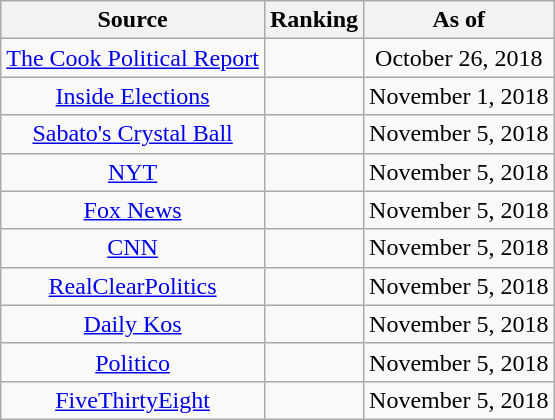<table class="wikitable" style="text-align:center">
<tr>
<th>Source</th>
<th>Ranking</th>
<th>As of</th>
</tr>
<tr>
<td><a href='#'>The Cook Political Report</a></td>
<td></td>
<td>October 26, 2018</td>
</tr>
<tr>
<td><a href='#'>Inside Elections</a></td>
<td></td>
<td>November 1, 2018</td>
</tr>
<tr>
<td><a href='#'>Sabato's Crystal Ball</a></td>
<td></td>
<td>November 5, 2018</td>
</tr>
<tr>
<td><a href='#'>NYT</a></td>
<td></td>
<td>November 5, 2018</td>
</tr>
<tr>
<td><a href='#'>Fox News</a></td>
<td></td>
<td>November 5, 2018</td>
</tr>
<tr>
<td><a href='#'>CNN</a></td>
<td></td>
<td>November 5, 2018</td>
</tr>
<tr>
<td><a href='#'>RealClearPolitics</a></td>
<td></td>
<td>November 5, 2018</td>
</tr>
<tr>
<td><a href='#'>Daily Kos</a></td>
<td></td>
<td>November 5, 2018</td>
</tr>
<tr>
<td><a href='#'>Politico</a></td>
<td></td>
<td>November 5, 2018</td>
</tr>
<tr>
<td><a href='#'>FiveThirtyEight</a></td>
<td></td>
<td>November 5, 2018</td>
</tr>
</table>
